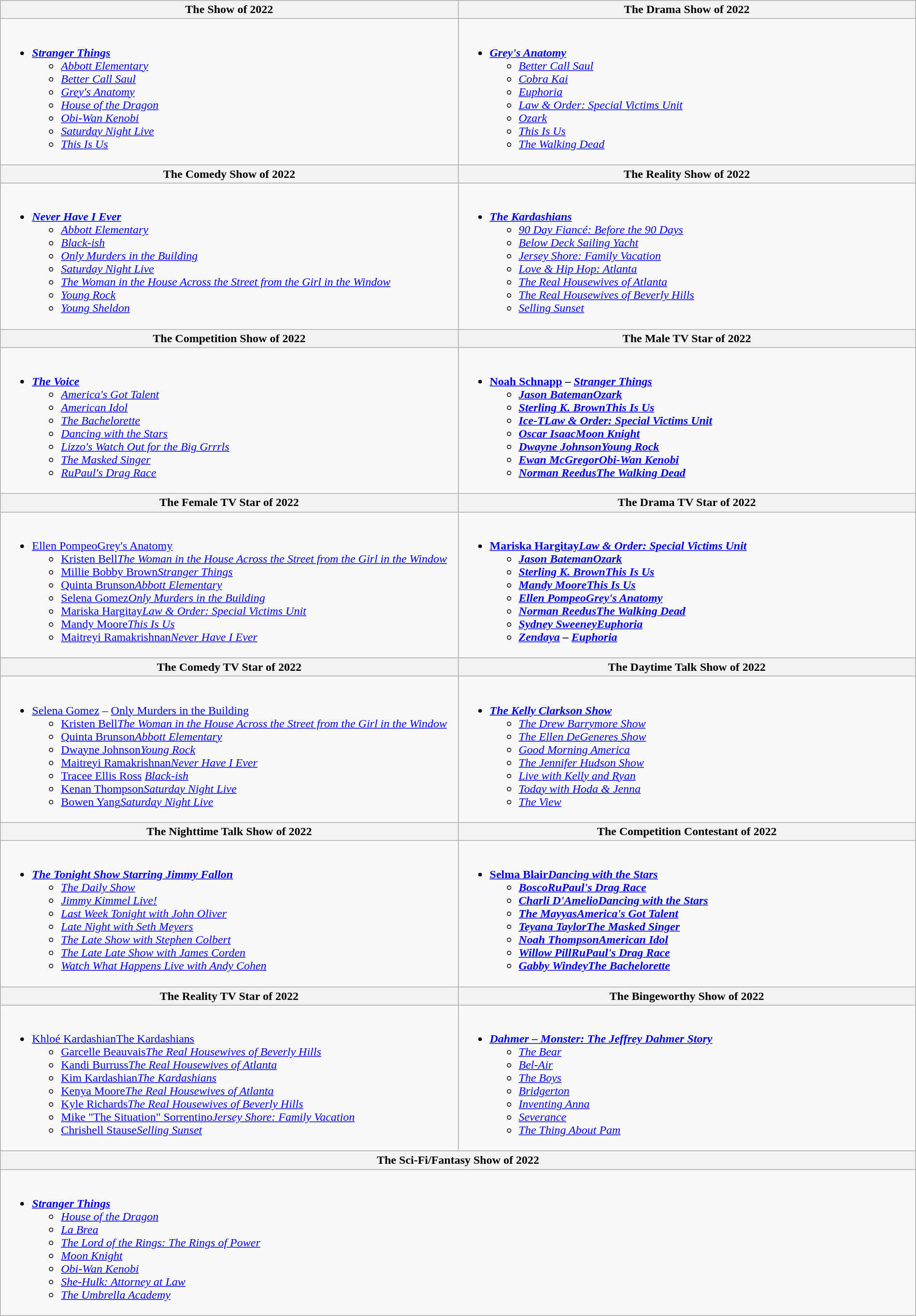<table class="wikitable" style="width:100%;">
<tr>
<th style="width:50%">The Show of 2022</th>
<th style="width:50%">The Drama Show of 2022</th>
</tr>
<tr>
<td valign="top"><br><ul><li><strong><em><a href='#'>Stranger Things</a></em></strong><ul><li><em><a href='#'>Abbott Elementary</a></em></li><li><em><a href='#'>Better Call Saul</a></em></li><li><em><a href='#'>Grey's Anatomy</a></em></li><li><em><a href='#'>House of the Dragon</a></em></li><li><em><a href='#'>Obi-Wan Kenobi</a></em></li><li><em><a href='#'>Saturday Night Live</a></em></li><li><em><a href='#'>This Is Us</a></em></li></ul></li></ul></td>
<td valign="top"><br><ul><li><strong><em><a href='#'>Grey's Anatomy</a></em></strong><ul><li><em><a href='#'>Better Call Saul</a></em></li><li><em><a href='#'>Cobra Kai</a></em></li><li><em><a href='#'>Euphoria</a></em></li><li><em><a href='#'>Law & Order: Special Victims Unit</a></em></li><li><em><a href='#'>Ozark</a></em></li><li><em><a href='#'>This Is Us</a></em></li><li><em><a href='#'>The Walking Dead</a></em></li></ul></li></ul></td>
</tr>
<tr>
<th style="width:50%">The Comedy Show of 2022</th>
<th style="width:50%">The Reality Show of 2022</th>
</tr>
<tr>
<td valign="top"><br><ul><li><strong><em><a href='#'>Never Have I Ever</a></em></strong><ul><li><em><a href='#'>Abbott Elementary</a></em></li><li><em><a href='#'>Black-ish</a></em></li><li><em><a href='#'>Only Murders in the Building</a></em></li><li><em><a href='#'>Saturday Night Live</a></em></li><li><em><a href='#'>The Woman in the House Across the Street from the Girl in the Window</a></em></li><li><em><a href='#'>Young Rock</a></em></li><li><em><a href='#'>Young Sheldon</a></em></li></ul></li></ul></td>
<td valign="top"><br><ul><li><strong><em><a href='#'>The Kardashians</a></em></strong><ul><li><em><a href='#'>90 Day Fiancé: Before the 90 Days</a></em></li><li><em><a href='#'>Below Deck Sailing Yacht</a></em></li><li><em><a href='#'>Jersey Shore: Family Vacation</a></em></li><li><em><a href='#'>Love & Hip Hop: Atlanta</a></em></li><li><em><a href='#'>The Real Housewives of Atlanta</a></em></li><li><em><a href='#'>The Real Housewives of Beverly Hills</a></em></li><li><em><a href='#'>Selling Sunset</a></em></li></ul></li></ul></td>
</tr>
<tr>
<th style="width:50%">The Competition Show of 2022</th>
<th style="width:50%">The Male TV Star of 2022</th>
</tr>
<tr>
<td valign="top"><br><ul><li><strong><em><a href='#'>The Voice</a></em></strong><ul><li><em><a href='#'>America's Got Talent</a></em></li><li><em><a href='#'>American Idol</a></em></li><li><em><a href='#'>The Bachelorette</a></em></li><li><em><a href='#'>Dancing with the Stars</a></em></li><li><em><a href='#'>Lizzo's Watch Out for the Big Grrrls</a></em></li><li><em><a href='#'>The Masked Singer</a></em></li><li><em><a href='#'>RuPaul's Drag Race</a></em></li></ul></li></ul></td>
<td valign="top"><br><ul><li><strong><a href='#'>Noah Schnapp</a> – <em><a href='#'>Stranger Things</a><strong><em><ul><li><a href='#'>Jason Bateman</a></em><a href='#'>Ozark</a><em></li><li><a href='#'>Sterling K. Brown</a></em><a href='#'>This Is Us</a><em></li><li><a href='#'>Ice-T</a></em><a href='#'>Law & Order: Special Victims Unit</a><em></li><li><a href='#'>Oscar Isaac</a></em><a href='#'>Moon Knight</a><em></li><li><a href='#'>Dwayne Johnson</a></em><a href='#'>Young Rock</a><em></li><li><a href='#'>Ewan McGregor</a></em><a href='#'>Obi-Wan Kenobi</a><em></li><li><a href='#'>Norman Reedus</a></em><a href='#'>The Walking Dead</a><em></li></ul></li></ul></td>
</tr>
<tr>
<th style="width:50%">The Female TV Star of 2022</th>
<th style="width:50%">The Drama TV Star of 2022</th>
</tr>
<tr>
<td valign="top"><br><ul><li></strong><a href='#'>Ellen Pompeo</a></em><a href='#'>Grey's Anatomy</a></em></strong><ul><li><a href='#'>Kristen Bell</a><em><a href='#'>The Woman in the House Across the Street from the Girl in the Window</a></em></li><li><a href='#'>Millie Bobby Brown</a><em><a href='#'>Stranger Things</a></em></li><li><a href='#'>Quinta Brunson</a><em><a href='#'>Abbott Elementary</a></em></li><li><a href='#'>Selena Gomez</a><em><a href='#'>Only Murders in the Building</a></em></li><li><a href='#'>Mariska Hargitay</a><em><a href='#'>Law & Order: Special Victims Unit</a></em></li><li><a href='#'>Mandy Moore</a><em><a href='#'>This Is Us</a></em></li><li><a href='#'>Maitreyi Ramakrishnan</a><em><a href='#'>Never Have I Ever</a></em></li></ul></li></ul></td>
<td valign="top"><br><ul><li><strong><a href='#'>Mariska Hargitay</a><em><a href='#'>Law & Order: Special Victims Unit</a><strong><em><ul><li><a href='#'>Jason Bateman</a></em><a href='#'>Ozark</a><em></li><li><a href='#'>Sterling K. Brown</a></em><a href='#'>This Is Us</a><em></li><li><a href='#'>Mandy Moore</a></em><a href='#'>This Is Us</a><em></li><li><a href='#'>Ellen Pompeo</a></em><a href='#'>Grey's Anatomy</a><em></li><li><a href='#'>Norman Reedus</a></em><a href='#'>The Walking Dead</a><em></li><li><a href='#'>Sydney Sweeney</a></em><a href='#'>Euphoria</a><em></li><li><a href='#'>Zendaya</a> – </em><a href='#'>Euphoria</a><em></li></ul></li></ul></td>
</tr>
<tr>
<th style="width:50%">The Comedy TV Star of 2022</th>
<th style="width:50%">The Daytime Talk Show of 2022</th>
</tr>
<tr>
<td valign="top"><br><ul><li></strong><a href='#'>Selena Gomez</a> – </em><a href='#'>Only Murders in the Building</a></em></strong><ul><li><a href='#'>Kristen Bell</a><em><a href='#'>The Woman in the House Across the Street from the Girl in the Window</a></em></li><li><a href='#'>Quinta Brunson</a><em><a href='#'>Abbott Elementary</a></em></li><li><a href='#'>Dwayne Johnson</a><em><a href='#'>Young Rock</a></em></li><li><a href='#'>Maitreyi Ramakrishnan</a><em><a href='#'>Never Have I Ever</a></em></li><li><a href='#'>Tracee Ellis Ross</a> <em><a href='#'>Black-ish</a></em></li><li><a href='#'>Kenan Thompson</a><em><a href='#'>Saturday Night Live</a></em></li><li><a href='#'>Bowen Yang</a><em><a href='#'>Saturday Night Live</a></em></li></ul></li></ul></td>
<td valign="top"><br><ul><li><strong><em><a href='#'>The Kelly Clarkson Show</a></em></strong><ul><li><em><a href='#'>The Drew Barrymore Show</a></em></li><li><em><a href='#'>The Ellen DeGeneres Show</a></em></li><li><em><a href='#'>Good Morning America</a></em></li><li><em><a href='#'>The Jennifer Hudson Show</a></em></li><li><em><a href='#'>Live with Kelly and Ryan</a></em></li><li><em><a href='#'>Today with Hoda & Jenna</a></em></li><li><em><a href='#'>The View</a></em></li></ul></li></ul></td>
</tr>
<tr>
<th style="width:50%">The Nighttime Talk Show of 2022</th>
<th style="width:50%">The Competition Contestant of 2022</th>
</tr>
<tr>
<td valign="top"><br><ul><li><strong><em><a href='#'>The Tonight Show Starring Jimmy Fallon</a></em></strong><ul><li><em><a href='#'>The Daily Show</a></em></li><li><em><a href='#'>Jimmy Kimmel Live!</a></em></li><li><em><a href='#'>Last Week Tonight with John Oliver</a></em></li><li><em><a href='#'>Late Night with Seth Meyers</a></em></li><li><em><a href='#'>The Late Show with Stephen Colbert</a></em></li><li><em><a href='#'>The Late Late Show with James Corden</a></em></li><li><em><a href='#'>Watch What Happens Live with Andy Cohen</a></em></li></ul></li></ul></td>
<td valign="top"><br><ul><li><strong><a href='#'>Selma Blair</a><em><a href='#'>Dancing with the Stars</a><strong><em><ul><li><a href='#'>Bosco</a></em><a href='#'>RuPaul's Drag Race</a><em></li><li><a href='#'>Charli D'Amelio</a></em><a href='#'>Dancing with the Stars</a><em></li><li><a href='#'>The Mayyas</a></em><a href='#'>America's Got Talent</a><em></li><li><a href='#'>Teyana Taylor</a></em><a href='#'>The Masked Singer</a><em></li><li><a href='#'>Noah Thompson</a></em><a href='#'>American Idol</a><em></li><li><a href='#'>Willow Pill</a></em><a href='#'>RuPaul's Drag Race</a><em></li><li><a href='#'>Gabby Windey</a></em><a href='#'>The Bachelorette</a><em></li></ul></li></ul></td>
</tr>
<tr>
<th style="width:50%">The Reality TV Star of 2022</th>
<th style="width:50%">The Bingeworthy Show of 2022</th>
</tr>
<tr>
<td valign="top"><br><ul><li></strong><a href='#'>Khloé Kardashian</a></em><a href='#'>The Kardashians</a></em></strong><ul><li><a href='#'>Garcelle Beauvais</a><em><a href='#'>The Real Housewives of Beverly Hills</a></em></li><li><a href='#'>Kandi Burruss</a><em><a href='#'>The Real Housewives of Atlanta</a></em></li><li><a href='#'>Kim Kardashian</a><em><a href='#'>The Kardashians</a></em></li><li><a href='#'>Kenya Moore</a><em><a href='#'>The Real Housewives of Atlanta</a></em></li><li><a href='#'>Kyle Richards</a><em><a href='#'>The Real Housewives of Beverly Hills</a></em></li><li><a href='#'>Mike "The Situation" Sorrentino</a><em><a href='#'>Jersey Shore: Family Vacation</a></em></li><li><a href='#'>Chrishell Stause</a><em><a href='#'>Selling Sunset</a></em></li></ul></li></ul></td>
<td valign="top"><br><ul><li><strong><em><a href='#'>Dahmer – Monster: The Jeffrey Dahmer Story</a></em></strong><ul><li><em><a href='#'>The Bear</a></em></li><li><em><a href='#'>Bel-Air</a></em></li><li><em><a href='#'>The Boys</a></em></li><li><em><a href='#'>Bridgerton</a></em></li><li><em><a href='#'>Inventing Anna</a></em></li><li><em><a href='#'>Severance</a></em></li><li><em><a href='#'>The Thing About Pam</a></em></li></ul></li></ul></td>
</tr>
<tr>
<th style="width:50%" colspan="2">The Sci-Fi/Fantasy Show of 2022</th>
</tr>
<tr>
<td valign="top" colspan="2"><br><ul><li><strong><em><a href='#'>Stranger Things</a></em></strong><ul><li><em><a href='#'>House of the Dragon</a></em></li><li><em><a href='#'>La Brea</a></em></li><li><em><a href='#'>The Lord of the Rings: The Rings of Power</a></em></li><li><em><a href='#'>Moon Knight</a></em></li><li><em><a href='#'>Obi-Wan Kenobi</a></em></li><li><em><a href='#'>She-Hulk: Attorney at Law</a></em></li><li><em><a href='#'>The Umbrella Academy</a></em></li></ul></li></ul></td>
</tr>
</table>
